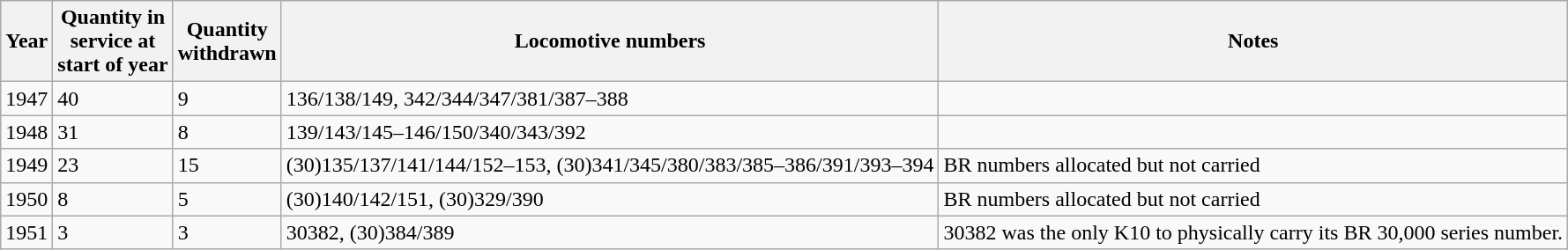<table class=wikitable |style=text-align:center>
<tr>
<th>Year</th>
<th>Quantity in<br>service at<br>start of year</th>
<th>Quantity<br>withdrawn</th>
<th>Locomotive numbers</th>
<th>Notes</th>
</tr>
<tr>
<td>1947</td>
<td>40</td>
<td>9</td>
<td align=left>136/138/149, 342/344/347/381/387–388</td>
<td align=left></td>
</tr>
<tr>
<td>1948</td>
<td>31</td>
<td>8</td>
<td align=left>139/143/145–146/150/340/343/392</td>
<td align=left></td>
</tr>
<tr>
<td>1949</td>
<td>23</td>
<td>15</td>
<td align=left>(30)135/137/141/144/152–153, (30)341/345/380/383/385–386/391/393–394</td>
<td align=left>BR numbers allocated but not carried</td>
</tr>
<tr>
<td>1950</td>
<td>8</td>
<td>5</td>
<td align=left>(30)140/142/151, (30)329/390</td>
<td align=left>BR numbers allocated but not carried</td>
</tr>
<tr>
<td>1951</td>
<td>3</td>
<td>3</td>
<td align=left>30382, (30)384/389</td>
<td align=left>30382 was the only K10 to physically carry its BR 30,000 series number.</td>
</tr>
</table>
